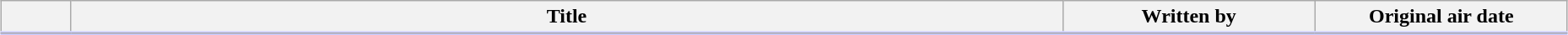<table class="plainrowheaders wikitable" style="width:98%; margin:auto; background:#FFF;">
<tr style="border-bottom: 3px solid #CCF;">
<th style="width:3em;"></th>
<th>Title</th>
<th style="width:12em;">Written by</th>
<th style="width:12em;">Original air date</th>
</tr>
<tr>
</tr>
</table>
